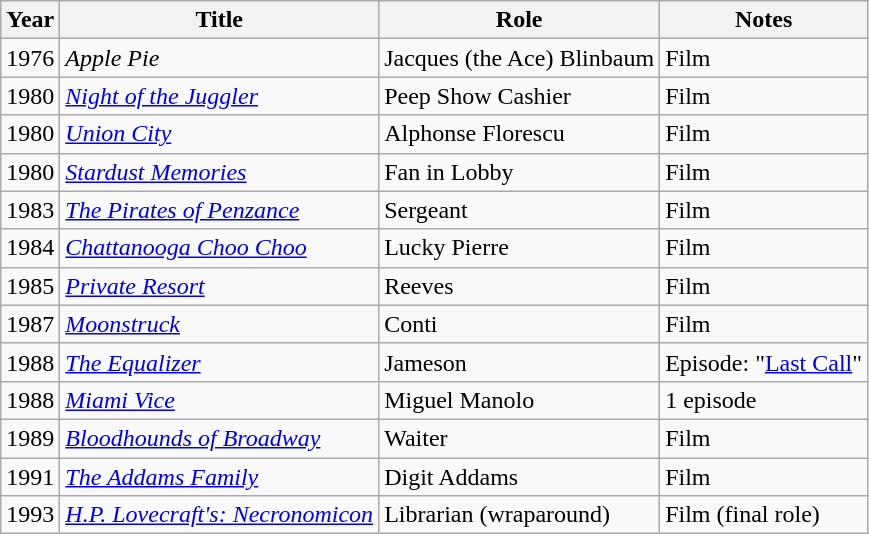<table class="wikitable sortable">
<tr>
<th>Year</th>
<th>Title</th>
<th>Role</th>
<th>Notes</th>
</tr>
<tr>
<td>1976</td>
<td><em>Apple Pie</em></td>
<td>Jacques (the Ace) Blinbaum</td>
<td>Film</td>
</tr>
<tr>
<td>1980</td>
<td><em><a href='#'>Night of the Juggler</a></em></td>
<td>Peep Show Cashier</td>
<td>Film</td>
</tr>
<tr>
<td>1980</td>
<td><em><a href='#'>Union City</a></em></td>
<td>Alphonse Florescu</td>
<td>Film</td>
</tr>
<tr>
<td>1980</td>
<td><em><a href='#'>Stardust Memories</a></em></td>
<td>Fan in Lobby</td>
<td>Film</td>
</tr>
<tr>
<td>1983</td>
<td><em><a href='#'>The Pirates of Penzance</a></em></td>
<td>Sergeant</td>
<td>Film</td>
</tr>
<tr>
<td>1984</td>
<td><em><a href='#'>Chattanooga Choo Choo</a></em></td>
<td>Lucky Pierre</td>
<td>Film</td>
</tr>
<tr>
<td>1985</td>
<td><em><a href='#'>Private Resort</a></em></td>
<td>Reeves</td>
<td>Film</td>
</tr>
<tr>
<td>1987</td>
<td><em><a href='#'>Moonstruck</a></em></td>
<td>Conti</td>
<td>Film</td>
</tr>
<tr>
<td>1988</td>
<td><em><a href='#'>The Equalizer</a></em></td>
<td>Jameson</td>
<td>Episode: "<a href='#'>Last Call</a>"</td>
</tr>
<tr>
<td>1988</td>
<td><em><a href='#'>Miami Vice</a></em></td>
<td>Miguel Manolo</td>
<td>1 episode</td>
</tr>
<tr>
<td>1989</td>
<td><em><a href='#'>Bloodhounds of Broadway</a></em></td>
<td>Waiter</td>
<td>Film</td>
</tr>
<tr>
<td>1991</td>
<td><em><a href='#'>The Addams Family</a></em></td>
<td>Digit Addams</td>
<td>Film</td>
</tr>
<tr>
<td>1993</td>
<td><em><a href='#'>H.P. Lovecraft's: Necronomicon</a></em></td>
<td>Librarian (wraparound)</td>
<td>Film (final role)</td>
</tr>
</table>
